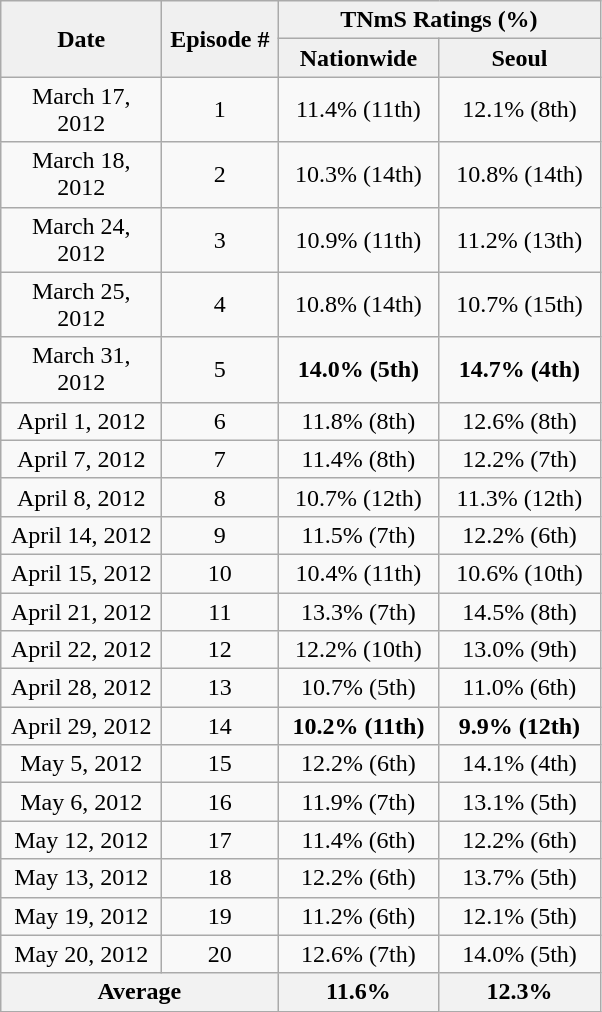<table class="wikitable" style="text-align: center">
<tr>
<td style="background:#f0f0f0;" rowspan="2" width="100"><strong>Date</strong></td>
<td style="background:#f0f0f0;" rowspan="2" width="70"><strong>Episode #</strong></td>
<td style="background:#f0f0f0;" colspan="2"><strong>TNmS Ratings (%)</strong></td>
</tr>
<tr>
<td style="background:#f0f0f0;" width="100"><strong>Nationwide</strong></td>
<td style="background:#f0f0f0;" width="100"><strong>Seoul</strong></td>
</tr>
<tr>
<td>March 17, 2012</td>
<td>1</td>
<td>11.4% (11th)</td>
<td>12.1% (8th)</td>
</tr>
<tr>
<td>March 18, 2012</td>
<td>2</td>
<td>10.3% (14th)</td>
<td>10.8% (14th)</td>
</tr>
<tr>
<td>March 24, 2012</td>
<td>3</td>
<td>10.9% (11th)</td>
<td>11.2% (13th)</td>
</tr>
<tr>
<td>March 25, 2012</td>
<td>4</td>
<td>10.8% (14th)</td>
<td>10.7% (15th)</td>
</tr>
<tr>
<td>March 31, 2012</td>
<td>5</td>
<td><span><strong>14.0% (5th)</strong></span></td>
<td><span><strong>14.7% (4th)</strong></span></td>
</tr>
<tr>
<td>April 1, 2012</td>
<td>6</td>
<td>11.8% (8th)</td>
<td>12.6% (8th)</td>
</tr>
<tr>
<td>April 7, 2012</td>
<td>7</td>
<td>11.4% (8th)</td>
<td>12.2% (7th)</td>
</tr>
<tr>
<td>April 8, 2012</td>
<td>8</td>
<td>10.7% (12th)</td>
<td>11.3% (12th)</td>
</tr>
<tr>
<td>April 14, 2012</td>
<td>9</td>
<td>11.5% (7th)</td>
<td>12.2% (6th)</td>
</tr>
<tr>
<td>April 15, 2012</td>
<td>10</td>
<td>10.4% (11th)</td>
<td>10.6% (10th)</td>
</tr>
<tr>
<td>April 21, 2012</td>
<td>11</td>
<td>13.3% (7th)</td>
<td>14.5% (8th)</td>
</tr>
<tr>
<td>April 22, 2012</td>
<td>12</td>
<td>12.2% (10th)</td>
<td>13.0% (9th)</td>
</tr>
<tr>
<td>April 28, 2012</td>
<td>13</td>
<td>10.7% (5th)</td>
<td>11.0% (6th)</td>
</tr>
<tr>
<td>April 29, 2012</td>
<td>14</td>
<td><span><strong>10.2% (11th)</strong></span></td>
<td><span><strong>9.9% (12th)</strong></span></td>
</tr>
<tr>
<td>May 5, 2012</td>
<td>15</td>
<td>12.2% (6th)</td>
<td>14.1% (4th)</td>
</tr>
<tr>
<td>May 6, 2012</td>
<td>16</td>
<td>11.9% (7th)</td>
<td>13.1% (5th)</td>
</tr>
<tr>
<td>May 12, 2012</td>
<td>17</td>
<td>11.4% (6th)</td>
<td>12.2% (6th)</td>
</tr>
<tr>
<td>May 13, 2012</td>
<td>18</td>
<td>12.2% (6th)</td>
<td>13.7% (5th)</td>
</tr>
<tr>
<td>May 19, 2012</td>
<td>19</td>
<td>11.2% (6th)</td>
<td>12.1% (5th)</td>
</tr>
<tr>
<td>May 20, 2012</td>
<td>20</td>
<td>12.6% (7th)</td>
<td>14.0% (5th)</td>
</tr>
<tr>
<th colspan=2>Average</th>
<th>11.6%</th>
<th>12.3%</th>
</tr>
</table>
